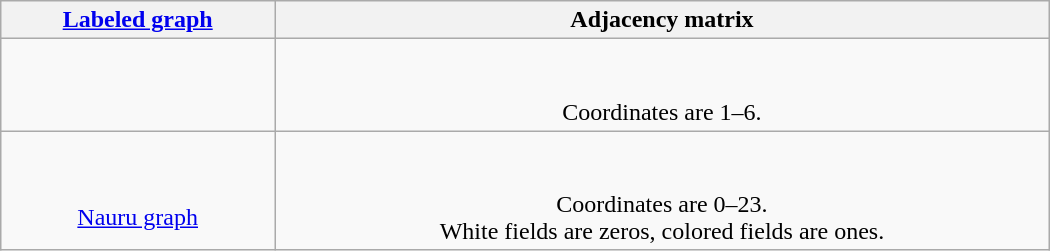<table class="wikitable" style="text-align: center; width: 700px;">
<tr>
<th><a href='#'>Labeled graph</a></th>
<th>Adjacency matrix</th>
</tr>
<tr>
<td></td>
<td><br><br>Coordinates are 1–6.</td>
</tr>
<tr>
<td><br><br><a href='#'>Nauru graph</a></td>
<td><br><br>Coordinates are 0–23.
<br>White fields are zeros, colored fields are ones.</td>
</tr>
</table>
